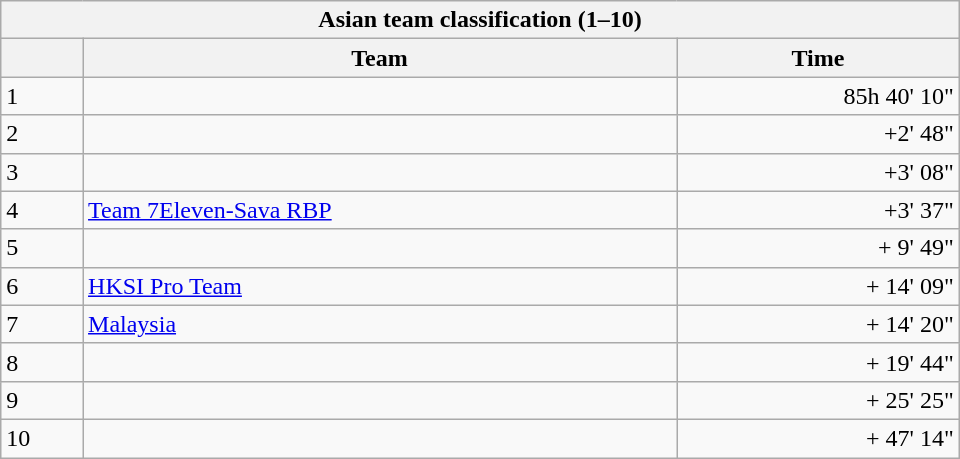<table class="wikitable" style="width:40em;margin-bottom:0">
<tr>
<th colspan=4>Asian team classification (1–10)</th>
</tr>
<tr>
<th></th>
<th>Team</th>
<th>Time</th>
</tr>
<tr>
<td>1</td>
<td></td>
<td align=right>85h 40' 10"</td>
</tr>
<tr>
<td>2</td>
<td></td>
<td align=right>+2' 48"</td>
</tr>
<tr>
<td>3</td>
<td></td>
<td align=right>+3' 08"</td>
</tr>
<tr>
<td>4</td>
<td><a href='#'>Team 7Eleven-Sava RBP</a></td>
<td align=right>+3' 37"</td>
</tr>
<tr>
<td>5</td>
<td></td>
<td align=right>+ 9' 49"</td>
</tr>
<tr>
<td>6</td>
<td><a href='#'>HKSI Pro Team</a></td>
<td align=right>+ 14' 09"</td>
</tr>
<tr>
<td>7</td>
<td><a href='#'>Malaysia</a></td>
<td align=right>+ 14' 20"</td>
</tr>
<tr>
<td>8</td>
<td></td>
<td align=right>+ 19' 44"</td>
</tr>
<tr>
<td>9</td>
<td></td>
<td align=right>+ 25' 25"</td>
</tr>
<tr>
<td>10</td>
<td></td>
<td align=right>+ 47' 14"</td>
</tr>
</table>
